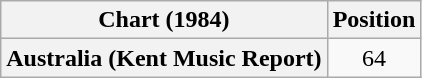<table class="wikitable plainrowheaders" style="text-align:center;">
<tr>
<th scope="col">Chart (1984)</th>
<th scope="col">Position</th>
</tr>
<tr>
<th scope="row">Australia (Kent Music Report)</th>
<td>64</td>
</tr>
</table>
